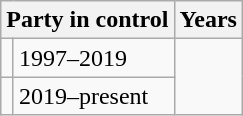<table class="wikitable">
<tr>
<th colspan="2">Party in control</th>
<th>Years</th>
</tr>
<tr>
<td></td>
<td>1997–2019</td>
</tr>
<tr>
<td></td>
<td>2019–present</td>
</tr>
</table>
